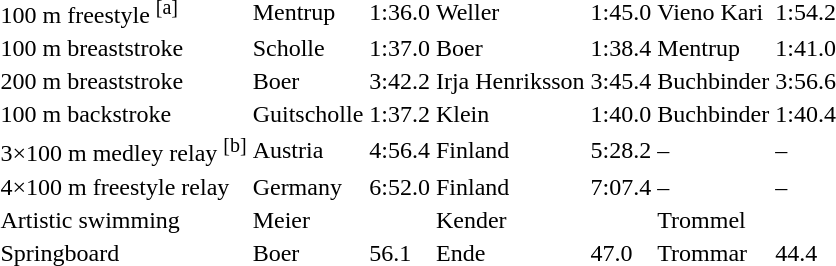<table>
<tr>
<td>100 m freestyle <sup>[a]</sup></td>
<td> Mentrup</td>
<td>1:36.0</td>
<td> Weller</td>
<td>1:45.0</td>
<td> Vieno Kari</td>
<td>1:54.2</td>
</tr>
<tr>
<td>100 m breaststroke</td>
<td> Scholle</td>
<td>1:37.0</td>
<td> Boer</td>
<td>1:38.4</td>
<td> Mentrup</td>
<td>1:41.0</td>
</tr>
<tr>
<td>200 m breaststroke</td>
<td> Boer</td>
<td>3:42.2</td>
<td> Irja Henriksson</td>
<td>3:45.4</td>
<td> Buchbinder</td>
<td>3:56.6</td>
</tr>
<tr>
<td>100 m backstroke</td>
<td> Guitscholle</td>
<td>1:37.2</td>
<td> Klein</td>
<td>1:40.0</td>
<td> Buchbinder</td>
<td>1:40.4</td>
</tr>
<tr>
<td>3×100 m medley relay <sup>[b]</sup></td>
<td> Austria</td>
<td>4:56.4</td>
<td> Finland</td>
<td>5:28.2</td>
<td>–</td>
<td>–</td>
</tr>
<tr>
<td>4×100 m freestyle relay</td>
<td> Germany</td>
<td>6:52.0</td>
<td> Finland</td>
<td>7:07.4</td>
<td>–</td>
<td>–</td>
</tr>
<tr>
<td>Artistic swimming</td>
<td> Meier</td>
<td></td>
<td> Kender</td>
<td></td>
<td> Trommel</td>
<td></td>
</tr>
<tr>
<td>Springboard</td>
<td> Boer</td>
<td>56.1</td>
<td> Ende</td>
<td>47.0</td>
<td> Trommar</td>
<td>44.4</td>
</tr>
</table>
